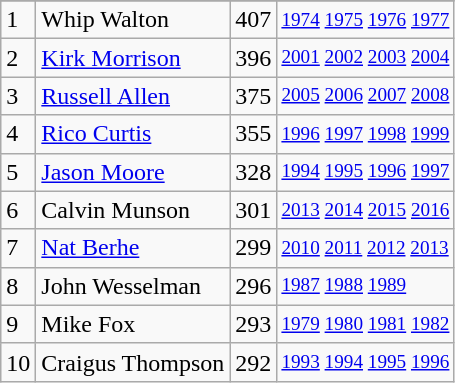<table class="wikitable">
<tr>
</tr>
<tr>
<td>1</td>
<td>Whip Walton</td>
<td>407</td>
<td style="font-size:80%;"><a href='#'>1974</a> <a href='#'>1975</a> <a href='#'>1976</a> <a href='#'>1977</a></td>
</tr>
<tr>
<td>2</td>
<td><a href='#'>Kirk Morrison</a></td>
<td>396</td>
<td style="font-size:80%;"><a href='#'>2001</a> <a href='#'>2002</a> <a href='#'>2003</a> <a href='#'>2004</a></td>
</tr>
<tr>
<td>3</td>
<td><a href='#'>Russell Allen</a></td>
<td>375</td>
<td style="font-size:80%;"><a href='#'>2005</a> <a href='#'>2006</a> <a href='#'>2007</a> <a href='#'>2008</a></td>
</tr>
<tr>
<td>4</td>
<td><a href='#'>Rico Curtis</a></td>
<td>355</td>
<td style="font-size:80%;"><a href='#'>1996</a> <a href='#'>1997</a> <a href='#'>1998</a> <a href='#'>1999</a></td>
</tr>
<tr>
<td>5</td>
<td><a href='#'>Jason Moore</a></td>
<td>328</td>
<td style="font-size:80%;"><a href='#'>1994</a> <a href='#'>1995</a> <a href='#'>1996</a> <a href='#'>1997</a></td>
</tr>
<tr>
<td>6</td>
<td>Calvin Munson</td>
<td>301</td>
<td style="font-size:80%;"><a href='#'>2013</a> <a href='#'>2014</a> <a href='#'>2015</a> <a href='#'>2016</a></td>
</tr>
<tr>
<td>7</td>
<td><a href='#'>Nat Berhe</a></td>
<td>299</td>
<td style="font-size:80%;"><a href='#'>2010</a> <a href='#'>2011</a> <a href='#'>2012</a> <a href='#'>2013</a></td>
</tr>
<tr>
<td>8</td>
<td>John Wesselman</td>
<td>296</td>
<td style="font-size:80%;"><a href='#'>1987</a> <a href='#'>1988</a> <a href='#'>1989</a></td>
</tr>
<tr>
<td>9</td>
<td>Mike Fox</td>
<td>293</td>
<td style="font-size:80%;"><a href='#'>1979</a> <a href='#'>1980</a> <a href='#'>1981</a> <a href='#'>1982</a></td>
</tr>
<tr>
<td>10</td>
<td>Craigus Thompson</td>
<td>292</td>
<td style="font-size:80%;"><a href='#'>1993</a> <a href='#'>1994</a> <a href='#'>1995</a> <a href='#'>1996</a></td>
</tr>
</table>
